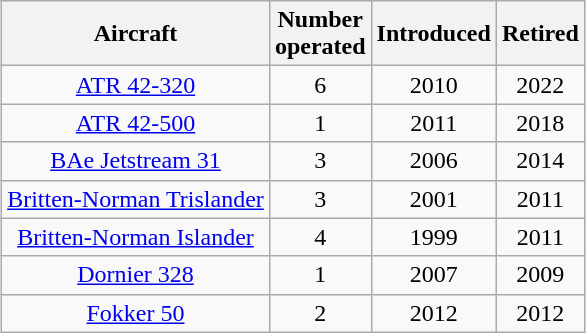<table class="wikitable" style="margin:1em auto; text-align:center;">
<tr>
<th>Aircraft</th>
<th style="width:25px;">Number operated</th>
<th>Introduced</th>
<th>Retired</th>
</tr>
<tr>
<td><a href='#'>ATR 42-320</a></td>
<td align=center>6</td>
<td align=center>2010</td>
<td align=center>2022</td>
</tr>
<tr>
<td><a href='#'>ATR 42-500</a></td>
<td align=center>1</td>
<td align=center>2011</td>
<td align=center>2018</td>
</tr>
<tr>
<td><a href='#'>BAe Jetstream 31</a></td>
<td align=center>3</td>
<td align=center>2006</td>
<td align=center>2014</td>
</tr>
<tr>
<td><a href='#'>Britten-Norman Trislander</a></td>
<td align=center>3</td>
<td align=center>2001</td>
<td align=center>2011</td>
</tr>
<tr>
<td><a href='#'>Britten-Norman Islander</a></td>
<td align=center>4</td>
<td align=center>1999</td>
<td align=center>2011</td>
</tr>
<tr>
<td><a href='#'>Dornier 328</a></td>
<td align=center>1</td>
<td align=center>2007</td>
<td align=center>2009</td>
</tr>
<tr>
<td><a href='#'>Fokker 50</a></td>
<td align=center>2</td>
<td align=center>2012</td>
<td align=center>2012</td>
</tr>
</table>
